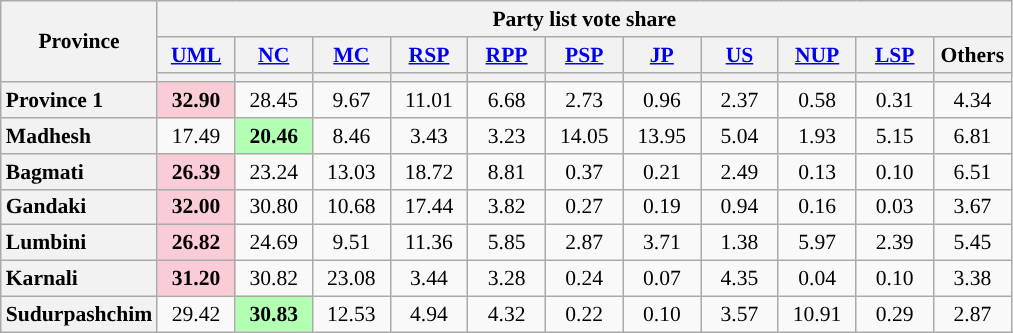<table class="wikitable" style="text-align:center; font-size: 0.9em;">
<tr>
<th rowspan="3">Province</th>
<th colspan="11">Party list vote share</th>
</tr>
<tr>
<th class="unsortable" style="width:45px;"><a href='#'>UML</a></th>
<th class="unsortable" style="width:45px;"><a href='#'>NC</a></th>
<th class="unsortable" style="width:45px;"><a href='#'>MC</a></th>
<th class="unsortable" style="width:45px;"><a href='#'>RSP</a></th>
<th class="unsortable" style="width:45px;"><a href='#'>RPP</a></th>
<th class="unsortable" style="width:45px;"><a href='#'>PSP</a></th>
<th class="unsortable" style="width:45px;"><a href='#'>JP</a></th>
<th class="unsortable" style="width:45px;"><a href='#'>US</a></th>
<th class="unsortable" style="width:45px;"><a href='#'>NUP</a></th>
<th class="unsortable" style="width:45px;"><a href='#'>LSP</a></th>
<th class="unsortable" style="width:45px;">Others</th>
</tr>
<tr>
<th style="background:"></th>
<th style="background:"></th>
<th style="background:"></th>
<th style="background:"></th>
<th style="background:"></th>
<th style="background:"></th>
<th style="background:"></th>
<th style="background:"></th>
<th style="background:"></th>
<th style="background:"></th>
<th style="background:"></th>
</tr>
<tr>
<th style="text-align: left;">Province 1</th>
<td bgcolor="#faccd5"><strong>32.90</strong></td>
<td>28.45</td>
<td>9.67</td>
<td>11.01</td>
<td>6.68</td>
<td>2.73</td>
<td>0.96</td>
<td>2.37</td>
<td>0.58</td>
<td>0.31</td>
<td>4.34</td>
</tr>
<tr>
<th style="text-align: left;">Madhesh</th>
<td>17.49</td>
<td bgcolor="#b3ffb3"><strong>20.46</strong></td>
<td>8.46</td>
<td>3.43</td>
<td>3.23</td>
<td>14.05</td>
<td>13.95</td>
<td>5.04</td>
<td>1.93</td>
<td>5.15</td>
<td>6.81</td>
</tr>
<tr>
<th style="text-align: left;">Bagmati</th>
<td bgcolor="#faccd5"><strong>26.39</strong></td>
<td>23.24</td>
<td>13.03</td>
<td>18.72</td>
<td>8.81</td>
<td>0.37</td>
<td>0.21</td>
<td>2.49</td>
<td>0.13</td>
<td>0.10</td>
<td>6.51</td>
</tr>
<tr>
<th style="text-align: left;">Gandaki</th>
<td bgcolor="#faccd5"><strong>32.00</strong></td>
<td>30.80</td>
<td>10.68</td>
<td>17.44</td>
<td>3.82</td>
<td>0.27</td>
<td>0.19</td>
<td>0.94</td>
<td>0.16</td>
<td>0.03</td>
<td>3.67</td>
</tr>
<tr>
<th style="text-align: left;">Lumbini</th>
<td bgcolor="#faccd5"><strong>26.82</strong></td>
<td>24.69</td>
<td>9.51</td>
<td>11.36</td>
<td>5.85</td>
<td>2.87</td>
<td>3.71</td>
<td>1.38</td>
<td>5.97</td>
<td>2.39</td>
<td>5.45</td>
</tr>
<tr>
<th style="text-align: left;">Karnali</th>
<td bgcolor="#faccd5"><strong>31.20</strong></td>
<td>30.82</td>
<td>23.08</td>
<td>3.44</td>
<td>3.28</td>
<td>0.24</td>
<td>0.07</td>
<td>4.35</td>
<td>0.04</td>
<td>0.10</td>
<td>3.38</td>
</tr>
<tr>
<th style="text-align: left;">Sudurpashchim</th>
<td>29.42</td>
<td bgcolor="#b3ffb3"><strong>30.83</strong></td>
<td>12.53</td>
<td>4.94</td>
<td>4.32</td>
<td>0.22</td>
<td>0.10</td>
<td>3.57</td>
<td>10.91</td>
<td>0.29</td>
<td>2.87</td>
</tr>
</table>
